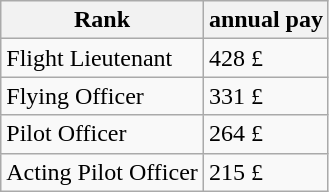<table class="wikitable">
<tr>
<th>Rank</th>
<th>annual pay</th>
</tr>
<tr>
<td>Flight Lieutenant</td>
<td>428 £</td>
</tr>
<tr>
<td>Flying Officer</td>
<td>331 £</td>
</tr>
<tr>
<td>Pilot Officer</td>
<td>264 £</td>
</tr>
<tr>
<td>Acting Pilot Officer</td>
<td>215 £</td>
</tr>
</table>
